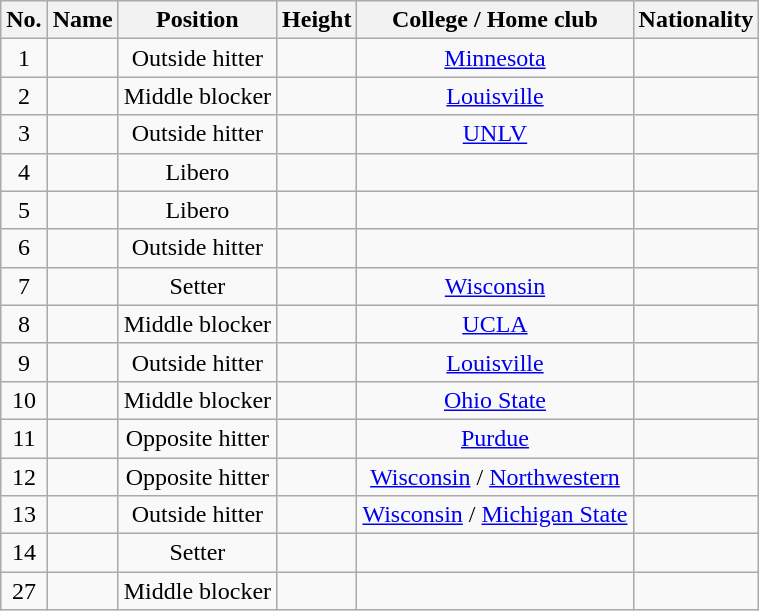<table class="wikitable sortable" style="font-size:100%; text-align:center;">
<tr>
<th>No.</th>
<th>Name</th>
<th>Position</th>
<th>Height</th>
<th>College / Home club</th>
<th>Nationality</th>
</tr>
<tr>
<td>1</td>
<td></td>
<td>Outside hitter</td>
<td></td>
<td><a href='#'>Minnesota</a></td>
<td></td>
</tr>
<tr>
<td>2</td>
<td></td>
<td>Middle blocker</td>
<td></td>
<td><a href='#'>Louisville</a></td>
<td></td>
</tr>
<tr>
<td>3</td>
<td></td>
<td>Outside hitter</td>
<td></td>
<td><a href='#'>UNLV</a></td>
<td></td>
</tr>
<tr>
<td>4</td>
<td></td>
<td>Libero</td>
<td></td>
<td></td>
<td></td>
</tr>
<tr>
<td>5</td>
<td></td>
<td>Libero</td>
<td></td>
<td></td>
<td></td>
</tr>
<tr>
<td>6</td>
<td></td>
<td>Outside hitter</td>
<td></td>
<td></td>
<td></td>
</tr>
<tr>
<td>7</td>
<td></td>
<td>Setter</td>
<td></td>
<td><a href='#'>Wisconsin</a></td>
<td></td>
</tr>
<tr>
<td>8</td>
<td></td>
<td>Middle blocker</td>
<td></td>
<td><a href='#'>UCLA</a></td>
<td></td>
</tr>
<tr>
<td>9</td>
<td></td>
<td>Outside hitter</td>
<td></td>
<td><a href='#'>Louisville</a></td>
<td></td>
</tr>
<tr>
<td>10</td>
<td></td>
<td>Middle blocker</td>
<td></td>
<td><a href='#'>Ohio State</a></td>
<td></td>
</tr>
<tr>
<td>11</td>
<td></td>
<td>Opposite hitter</td>
<td></td>
<td><a href='#'>Purdue</a></td>
<td></td>
</tr>
<tr>
<td>12</td>
<td></td>
<td>Opposite hitter</td>
<td></td>
<td><a href='#'>Wisconsin</a> / <a href='#'>Northwestern</a></td>
<td></td>
</tr>
<tr>
<td>13</td>
<td></td>
<td>Outside hitter</td>
<td></td>
<td><a href='#'>Wisconsin</a> / <a href='#'>Michigan State</a></td>
<td></td>
</tr>
<tr>
<td>14</td>
<td></td>
<td>Setter</td>
<td></td>
<td></td>
<td></td>
</tr>
<tr>
<td>27</td>
<td></td>
<td>Middle blocker</td>
<td></td>
<td></td>
<td></td>
</tr>
</table>
